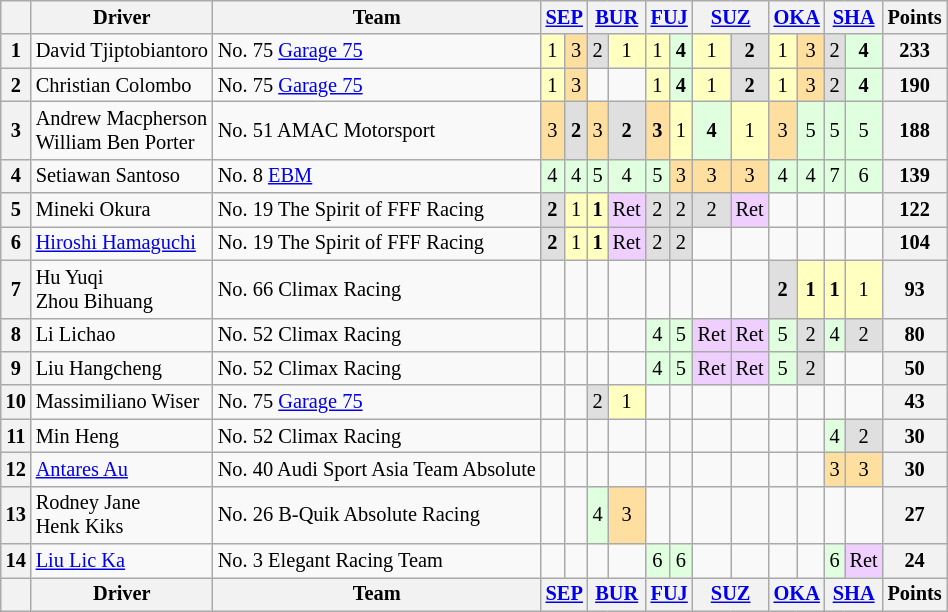<table class="wikitable" style="font-size: 85%; text-align:center;">
<tr>
<th></th>
<th>Driver</th>
<th>Team</th>
<th colspan="2"><a href='#'>SEP</a><br></th>
<th colspan="2"><a href='#'>BUR</a><br></th>
<th colspan="2"><a href='#'>FUJ</a><br></th>
<th colspan="2"><a href='#'>SUZ</a><br></th>
<th colspan="2"><a href='#'>OKA</a><br></th>
<th colspan="2"><a href='#'>SHA</a><br></th>
<th>Points</th>
</tr>
<tr>
<th>1</th>
<td align="left"> David Tjiptobiantoro</td>
<td align="left"> No. 75 <a href='#'>Garage 75</a></td>
<td style="background:#FFFFBF;">1</td>
<td style="background:#FFDF9F;">3</td>
<td style="background:#DFDFDF;">2</td>
<td style="background:#FFFFBF;">1</td>
<td style="background:#FFFFBF;">1</td>
<td style="background:#DFFFDF;"><strong>4</strong></td>
<td style="background:#FFFFBF;">1</td>
<td style="background:#DFDFDF;"><strong>2</strong></td>
<td style="background:#FFFFBF;">1</td>
<td style="background:#FFDF9F;">3</td>
<td style="background:#DFDFDF;">2</td>
<td style="background:#DFFFDF;"><strong>4</strong></td>
<th>233</th>
</tr>
<tr>
<th>2</th>
<td align="left"> Christian Colombo</td>
<td align="left"> No. 75 <a href='#'>Garage 75</a></td>
<td style="background:#FFFFBF;">1</td>
<td style="background:#FFDF9F;">3</td>
<td></td>
<td></td>
<td style="background:#FFFFBF;">1</td>
<td style="background:#DFFFDF;"><strong>4</strong></td>
<td style="background:#FFFFBF;">1</td>
<td style="background:#DFDFDF;"><strong>2</strong></td>
<td style="background:#FFFFBF;">1</td>
<td style="background:#FFDF9F;">3</td>
<td style="background:#DFDFDF;">2</td>
<td style="background:#DFFFDF;"><strong>4</strong></td>
<th>190</th>
</tr>
<tr>
<th>3</th>
<td align="left"> Andrew Macpherson<br> William Ben Porter</td>
<td align="left"> No. 51 AMAC Motorsport</td>
<td style="background:#FFDF9F;">3</td>
<td style="background:#DFDFDF;"><strong>2</strong></td>
<td style="background:#FFDF9F;">3</td>
<td style="background:#DFDFDF;"><strong>2</strong></td>
<td style="background:#FFDF9F;"><strong>3</strong></td>
<td style="background:#FFFFBF;">1</td>
<td style="background:#DFFFDF;"><strong>4</strong></td>
<td style="background:#FFFFBF;">1</td>
<td style="background:#FFDF9F;">3</td>
<td style="background:#DFFFDF;">5</td>
<td style="background:#DFFFDF;">5</td>
<td style="background:#DFFFDF;">5</td>
<th>188</th>
</tr>
<tr>
<th>4</th>
<td align="left"> Setiawan Santoso</td>
<td align="left"> No. 8 <a href='#'>EBM</a></td>
<td style="background:#DFFFDF;">4</td>
<td style="background:#DFFFDF;">4</td>
<td style="background:#DFFFDF;">5</td>
<td style="background:#DFFFDF;">4</td>
<td style="background:#DFFFDF;">5</td>
<td style="background:#FFDF9F;">3</td>
<td style="background:#FFDF9F;">3</td>
<td style="background:#FFDF9F;">3</td>
<td style="background:#DFFFDF;">4</td>
<td style="background:#DFFFDF;">4</td>
<td style="background:#DFFFDF;">7</td>
<td style="background:#DFFFDF;">6</td>
<th>139</th>
</tr>
<tr>
<th>5</th>
<td align="left"> Mineki Okura</td>
<td align="left"> No. 19 The Spirit of FFF Racing</td>
<td style="background:#DFDFDF;"><strong>2</strong></td>
<td style="background:#FFFFBF;">1</td>
<td style="background:#FFFFBF;"><strong>1</strong></td>
<td style="background:#EFCFFF;">Ret</td>
<td style="background:#DFDFDF;">2</td>
<td style="background:#DFDFDF;">2</td>
<td style="background:#DFDFDF;">2</td>
<td style="background:#EFCFFF;">Ret</td>
<td></td>
<td></td>
<td></td>
<td></td>
<th>122</th>
</tr>
<tr>
<th>6</th>
<td align="left"> <a href='#'>Hiroshi Hamaguchi</a></td>
<td align="left"> No. 19 The Spirit of FFF Racing</td>
<td style="background:#DFDFDF;"><strong>2</strong></td>
<td style="background:#FFFFBF;">1</td>
<td style="background:#FFFFBF;"><strong>1</strong></td>
<td style="background:#EFCFFF;">Ret</td>
<td style="background:#DFDFDF;">2</td>
<td style="background:#DFDFDF;">2</td>
<td></td>
<td></td>
<td></td>
<td></td>
<td></td>
<td></td>
<th>104</th>
</tr>
<tr>
<th>7</th>
<td align="left"> Hu Yuqi<br> Zhou Bihuang</td>
<td align="left"> No. 66 Climax Racing</td>
<td></td>
<td></td>
<td></td>
<td></td>
<td></td>
<td></td>
<td></td>
<td></td>
<td style="background:#DFDFDF;"><strong>2</strong></td>
<td style="background:#FFFFBF;"><strong>1</strong></td>
<td style="background:#FFFFBF;"><strong>1</strong></td>
<td style="background:#FFFFBF;">1</td>
<th>93</th>
</tr>
<tr>
<th>8</th>
<td align="left"> Li Lichao</td>
<td align="left"> No. 52 Climax Racing</td>
<td></td>
<td></td>
<td></td>
<td></td>
<td style="background:#DFFFDF;">4</td>
<td style="background:#DFFFDF;">5</td>
<td style="background:#EFCFFF;">Ret</td>
<td style="background:#EFCFFF;">Ret</td>
<td style="background:#DFFFDF;">5</td>
<td style="background:#DFDFDF;">2</td>
<td style="background:#DFFFDF;">4</td>
<td style="background:#DFDFDF;">2</td>
<th>80</th>
</tr>
<tr>
<th>9</th>
<td align="left"> Liu Hangcheng</td>
<td align="left"> No. 52 Climax Racing</td>
<td></td>
<td></td>
<td></td>
<td></td>
<td style="background:#DFFFDF;">4</td>
<td style="background:#DFFFDF;">5</td>
<td style="background:#EFCFFF;">Ret</td>
<td style="background:#EFCFFF;">Ret</td>
<td style="background:#DFFFDF;">5</td>
<td style="background:#DFDFDF;">2</td>
<td></td>
<td></td>
<th>50</th>
</tr>
<tr>
<th>10</th>
<td align="left"> Massimiliano Wiser</td>
<td align="left"> No. 75 <a href='#'>Garage 75</a></td>
<td></td>
<td></td>
<td style="background:#DFDFDF;">2</td>
<td style="background:#FFFFBF;">1</td>
<td></td>
<td></td>
<td></td>
<td></td>
<td></td>
<td></td>
<td></td>
<td></td>
<th>43</th>
</tr>
<tr>
<th>11</th>
<td align="left"> Min Heng</td>
<td align="left"> No. 52 Climax Racing</td>
<td></td>
<td></td>
<td></td>
<td></td>
<td></td>
<td></td>
<td></td>
<td></td>
<td></td>
<td></td>
<td style="background:#DFFFDF;">4</td>
<td style="background:#DFDFDF;">2</td>
<th>30</th>
</tr>
<tr>
<th>12</th>
<td align="left"> <a href='#'>Antares Au</a></td>
<td align="left"> No. 40 Audi Sport Asia Team Absolute</td>
<td></td>
<td></td>
<td></td>
<td></td>
<td></td>
<td></td>
<td></td>
<td></td>
<td></td>
<td></td>
<td style="background:#FFDF9F;">3</td>
<td style="background:#FFDF9F;">3</td>
<th>30</th>
</tr>
<tr>
<th>13</th>
<td align="left"> Rodney Jane<br> Henk Kiks</td>
<td align="left"> No. 26 B-Quik Absolute Racing</td>
<td></td>
<td></td>
<td style="background:#DFFFDF;">4</td>
<td style="background:#FFDF9F;">3</td>
<td></td>
<td></td>
<td></td>
<td></td>
<td></td>
<td></td>
<td></td>
<td></td>
<th>27</th>
</tr>
<tr>
<th>14</th>
<td align="left"> <a href='#'>Liu Lic Ka</a></td>
<td align="left"> No. 3 Elegant Racing Team</td>
<td></td>
<td></td>
<td></td>
<td></td>
<td style="background:#DFFFDF;">6</td>
<td style="background:#DFFFDF;">6</td>
<td></td>
<td></td>
<td></td>
<td></td>
<td style="background:#DFFFDF;">6</td>
<td style="background:#EFCFFF;">Ret</td>
<th>24</th>
</tr>
<tr>
<th></th>
<th>Driver</th>
<th>Team</th>
<th colspan="2"><a href='#'>SEP</a><br></th>
<th colspan="2"><a href='#'>BUR</a><br></th>
<th colspan="2"><a href='#'>FUJ</a><br></th>
<th colspan="2"><a href='#'>SUZ</a><br></th>
<th colspan="2"><a href='#'>OKA</a><br></th>
<th colspan="2"><a href='#'>SHA</a><br></th>
<th>Points</th>
</tr>
</table>
